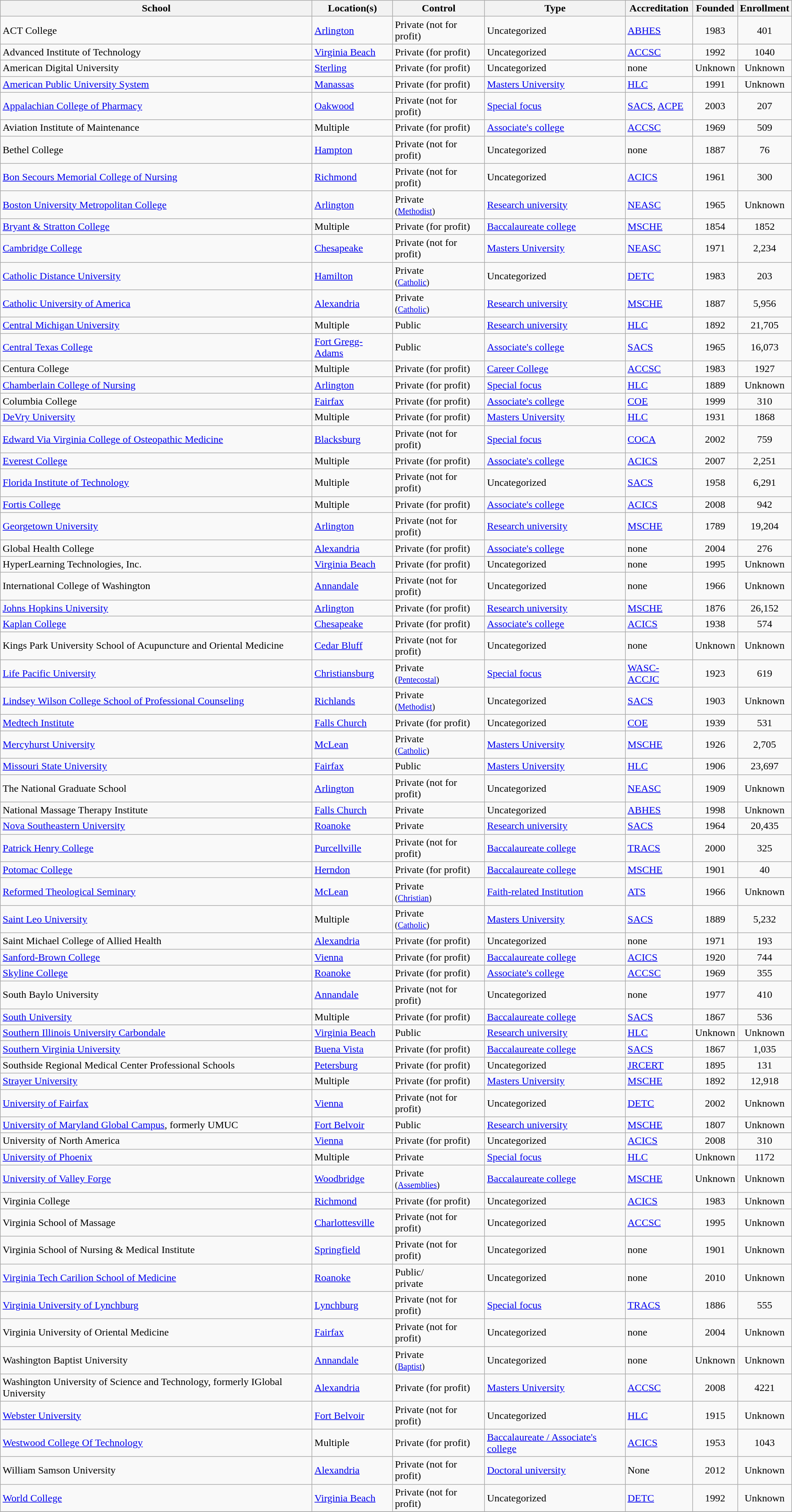<table class="wikitable sortable" style="text-align:left;">
<tr>
<th>School</th>
<th>Location(s)</th>
<th>Control</th>
<th>Type</th>
<th>Accreditation</th>
<th>Founded</th>
<th data-sort-type=number>Enrollment<br></th>
</tr>
<tr>
<td>ACT College</td>
<td><a href='#'>Arlington</a></td>
<td>Private (not for profit)</td>
<td>Uncategorized</td>
<td><a href='#'>ABHES</a></td>
<td style="text-align:center;">1983</td>
<td style="text-align:center;">401</td>
</tr>
<tr>
<td>Advanced Institute of Technology</td>
<td><a href='#'>Virginia Beach</a></td>
<td>Private (for profit)</td>
<td>Uncategorized</td>
<td><a href='#'>ACCSC</a></td>
<td style="text-align:center;">1992</td>
<td style="text-align:center;">1040</td>
</tr>
<tr>
<td>American Digital University</td>
<td><a href='#'>Sterling</a></td>
<td>Private (for profit)</td>
<td>Uncategorized</td>
<td>none</td>
<td style="text-align:center;">Unknown</td>
<td style="text-align:center;">Unknown</td>
</tr>
<tr>
<td><a href='#'>American Public University System</a></td>
<td><a href='#'>Manassas</a></td>
<td>Private (for profit)</td>
<td><a href='#'>Masters University</a></td>
<td><a href='#'>HLC</a></td>
<td style="text-align:center;">1991</td>
<td style="text-align:center;">Unknown</td>
</tr>
<tr>
<td><a href='#'>Appalachian College of Pharmacy</a></td>
<td><a href='#'>Oakwood</a></td>
<td>Private (not for profit)</td>
<td><a href='#'>Special focus</a></td>
<td><a href='#'>SACS</a>, <a href='#'>ACPE</a></td>
<td style="text-align:center;">2003</td>
<td style="text-align:center;">207</td>
</tr>
<tr>
<td>Aviation Institute of Maintenance</td>
<td>Multiple</td>
<td>Private (for profit)</td>
<td><a href='#'>Associate's college</a></td>
<td><a href='#'>ACCSC</a></td>
<td style="text-align:center;">1969</td>
<td style="text-align:center;">509</td>
</tr>
<tr>
<td>Bethel College</td>
<td><a href='#'>Hampton</a></td>
<td>Private (not for profit)</td>
<td>Uncategorized</td>
<td>none</td>
<td style="text-align:center;">1887</td>
<td style="text-align:center;">76</td>
</tr>
<tr>
<td><a href='#'>Bon Secours Memorial College of Nursing</a></td>
<td><a href='#'>Richmond</a></td>
<td>Private (not for profit)</td>
<td>Uncategorized</td>
<td><a href='#'>ACICS</a></td>
<td style="text-align:center;">1961</td>
<td style="text-align:center;">300</td>
</tr>
<tr>
<td><a href='#'>Boston University Metropolitan College</a></td>
<td><a href='#'>Arlington</a></td>
<td>Private<br><small>(<a href='#'>Methodist</a>)</small></td>
<td><a href='#'>Research university</a></td>
<td><a href='#'>NEASC</a></td>
<td style="text-align:center;">1965</td>
<td style="text-align:center;">Unknown</td>
</tr>
<tr>
<td><a href='#'>Bryant & Stratton College</a></td>
<td>Multiple</td>
<td>Private (for profit)</td>
<td><a href='#'>Baccalaureate college</a></td>
<td><a href='#'>MSCHE</a></td>
<td style="text-align:center;">1854</td>
<td style="text-align:center;">1852</td>
</tr>
<tr>
<td><a href='#'>Cambridge College</a></td>
<td><a href='#'>Chesapeake</a></td>
<td>Private (not for profit)</td>
<td><a href='#'>Masters University</a></td>
<td><a href='#'>NEASC</a></td>
<td style="text-align:center;">1971</td>
<td style="text-align:center;">2,234</td>
</tr>
<tr>
<td><a href='#'>Catholic Distance University</a></td>
<td><a href='#'>Hamilton</a></td>
<td>Private<br><small>(<a href='#'>Catholic</a>)</small></td>
<td>Uncategorized</td>
<td><a href='#'>DETC</a></td>
<td style="text-align:center;">1983</td>
<td style="text-align:center;">203</td>
</tr>
<tr>
<td><a href='#'>Catholic University of America</a></td>
<td><a href='#'>Alexandria</a></td>
<td>Private<br><small>(<a href='#'>Catholic</a>)</small></td>
<td><a href='#'>Research university</a></td>
<td><a href='#'>MSCHE</a></td>
<td style="text-align:center;">1887</td>
<td style="text-align:center;">5,956</td>
</tr>
<tr>
<td><a href='#'>Central Michigan University</a></td>
<td>Multiple</td>
<td>Public</td>
<td><a href='#'>Research university</a></td>
<td><a href='#'>HLC</a></td>
<td style="text-align:center;">1892</td>
<td style="text-align:center;">21,705</td>
</tr>
<tr>
<td><a href='#'>Central Texas College</a></td>
<td><a href='#'>Fort Gregg-Adams</a></td>
<td>Public</td>
<td><a href='#'>Associate's college</a></td>
<td><a href='#'>SACS</a></td>
<td style="text-align:center;">1965</td>
<td style="text-align:center;">16,073</td>
</tr>
<tr>
<td>Centura College</td>
<td>Multiple</td>
<td>Private (for profit)</td>
<td><a href='#'>Career College</a></td>
<td><a href='#'>ACCSC</a></td>
<td style="text-align:center;">1983</td>
<td style="text-align:center;">1927</td>
</tr>
<tr>
<td><a href='#'>Chamberlain College of Nursing</a></td>
<td><a href='#'>Arlington</a></td>
<td>Private (for profit)</td>
<td><a href='#'>Special focus</a></td>
<td><a href='#'>HLC</a></td>
<td style="text-align:center;">1889</td>
<td style="text-align:center;">Unknown</td>
</tr>
<tr>
<td>Columbia College</td>
<td><a href='#'>Fairfax</a></td>
<td>Private (for profit)</td>
<td><a href='#'>Associate's college</a></td>
<td><a href='#'>COE</a></td>
<td style="text-align:center;">1999</td>
<td style="text-align:center;">310</td>
</tr>
<tr>
<td><a href='#'>DeVry University</a></td>
<td>Multiple</td>
<td>Private (for profit)</td>
<td><a href='#'>Masters University</a></td>
<td><a href='#'>HLC</a></td>
<td style="text-align:center;">1931</td>
<td style="text-align:center;">1868</td>
</tr>
<tr>
<td><a href='#'>Edward Via Virginia College of Osteopathic Medicine</a></td>
<td><a href='#'>Blacksburg</a></td>
<td>Private (not for profit)</td>
<td><a href='#'>Special focus</a></td>
<td><a href='#'>COCA</a></td>
<td style="text-align:center;">2002</td>
<td style="text-align:center;">759</td>
</tr>
<tr>
<td><a href='#'>Everest College</a></td>
<td>Multiple</td>
<td>Private (for profit)</td>
<td><a href='#'>Associate's college</a></td>
<td><a href='#'>ACICS</a></td>
<td style="text-align:center;">2007</td>
<td style="text-align:center;">2,251</td>
</tr>
<tr>
<td><a href='#'>Florida Institute of Technology</a></td>
<td>Multiple</td>
<td>Private (not for profit)</td>
<td>Uncategorized</td>
<td><a href='#'>SACS</a></td>
<td style="text-align:center;">1958</td>
<td style="text-align:center;">6,291</td>
</tr>
<tr>
<td><a href='#'>Fortis College</a></td>
<td>Multiple</td>
<td>Private (for profit)</td>
<td><a href='#'>Associate's college</a></td>
<td><a href='#'>ACICS</a></td>
<td style="text-align:center;">2008</td>
<td style="text-align:center;">942</td>
</tr>
<tr>
<td><a href='#'>Georgetown University</a></td>
<td><a href='#'>Arlington</a></td>
<td>Private (not for profit)</td>
<td><a href='#'>Research university</a></td>
<td><a href='#'>MSCHE</a></td>
<td style="text-align:center;">1789</td>
<td style="text-align:center;">19,204</td>
</tr>
<tr>
<td>Global Health College</td>
<td><a href='#'>Alexandria</a></td>
<td>Private (for profit)</td>
<td><a href='#'>Associate's college</a></td>
<td>none</td>
<td style="text-align:center;">2004</td>
<td style="text-align:center;">276</td>
</tr>
<tr>
<td>HyperLearning Technologies, Inc.</td>
<td><a href='#'>Virginia Beach</a></td>
<td>Private (for profit)</td>
<td>Uncategorized</td>
<td>none</td>
<td style="text-align:center;">1995</td>
<td style="text-align:center;">Unknown</td>
</tr>
<tr>
<td>International College of Washington</td>
<td><a href='#'>Annandale</a></td>
<td>Private (not for profit)</td>
<td>Uncategorized</td>
<td>none</td>
<td style="text-align:center;">1966</td>
<td style="text-align:center;">Unknown</td>
</tr>
<tr>
<td><a href='#'>Johns Hopkins University</a></td>
<td><a href='#'>Arlington</a></td>
<td>Private (for profit)</td>
<td><a href='#'>Research university</a></td>
<td><a href='#'>MSCHE</a></td>
<td style="text-align:center;">1876</td>
<td style="text-align:center;">26,152</td>
</tr>
<tr>
<td><a href='#'>Kaplan College</a></td>
<td><a href='#'>Chesapeake</a></td>
<td>Private (for profit)</td>
<td><a href='#'>Associate's college</a></td>
<td><a href='#'>ACICS</a></td>
<td style="text-align:center;">1938</td>
<td style="text-align:center;">574</td>
</tr>
<tr>
<td>Kings Park University School of Acupuncture and Oriental Medicine</td>
<td><a href='#'>Cedar Bluff</a></td>
<td>Private (not for profit)</td>
<td>Uncategorized</td>
<td>none</td>
<td style="text-align:center;">Unknown</td>
<td style="text-align:center;">Unknown</td>
</tr>
<tr>
<td><a href='#'>Life Pacific University</a></td>
<td><a href='#'>Christiansburg</a></td>
<td>Private<br><small>(<a href='#'>Pentecostal</a>)</small></td>
<td><a href='#'>Special focus</a></td>
<td><a href='#'>WASC-ACCJC</a></td>
<td style="text-align:center;">1923</td>
<td style="text-align:center;">619</td>
</tr>
<tr>
<td><a href='#'>Lindsey Wilson College School of Professional Counseling</a></td>
<td><a href='#'>Richlands</a></td>
<td>Private<br><small>(<a href='#'>Methodist</a>)</small></td>
<td>Uncategorized</td>
<td><a href='#'>SACS</a></td>
<td style="text-align:center;">1903</td>
<td style="text-align:center;">Unknown</td>
</tr>
<tr>
<td><a href='#'>Medtech Institute</a></td>
<td><a href='#'>Falls Church</a></td>
<td>Private (for profit)</td>
<td>Uncategorized</td>
<td><a href='#'>COE</a></td>
<td style="text-align:center;">1939</td>
<td style="text-align:center;">531</td>
</tr>
<tr>
<td><a href='#'>Mercyhurst University</a></td>
<td><a href='#'>McLean</a></td>
<td>Private<br><small>(<a href='#'>Catholic</a>)</small></td>
<td><a href='#'>Masters University</a></td>
<td><a href='#'>MSCHE</a></td>
<td style="text-align:center;">1926</td>
<td style="text-align:center;">2,705</td>
</tr>
<tr>
<td><a href='#'>Missouri State University</a></td>
<td><a href='#'>Fairfax</a></td>
<td>Public</td>
<td><a href='#'>Masters University</a></td>
<td><a href='#'>HLC</a></td>
<td style="text-align:center;">1906</td>
<td style="text-align:center;">23,697</td>
</tr>
<tr>
<td>The National Graduate School</td>
<td><a href='#'>Arlington</a></td>
<td>Private (not for profit)</td>
<td>Uncategorized</td>
<td><a href='#'>NEASC</a></td>
<td style="text-align:center;">1909</td>
<td style="text-align:center;">Unknown</td>
</tr>
<tr>
<td>National Massage Therapy Institute</td>
<td><a href='#'>Falls Church</a></td>
<td>Private</td>
<td>Uncategorized</td>
<td><a href='#'>ABHES</a></td>
<td style="text-align:center;">1998</td>
<td style="text-align:center;">Unknown</td>
</tr>
<tr>
<td><a href='#'>Nova Southeastern University</a></td>
<td><a href='#'>Roanoke</a></td>
<td>Private</td>
<td><a href='#'>Research university</a></td>
<td><a href='#'>SACS</a></td>
<td style="text-align:center;">1964</td>
<td style="text-align:center;">20,435</td>
</tr>
<tr>
<td><a href='#'>Patrick Henry College</a></td>
<td><a href='#'>Purcellville</a></td>
<td>Private (not for profit)</td>
<td><a href='#'>Baccalaureate college</a></td>
<td><a href='#'>TRACS</a></td>
<td style="text-align:center;">2000</td>
<td style="text-align:center;">325</td>
</tr>
<tr>
<td><a href='#'>Potomac College</a></td>
<td><a href='#'>Herndon</a></td>
<td>Private (for profit)</td>
<td><a href='#'>Baccalaureate college</a></td>
<td><a href='#'>MSCHE</a></td>
<td style="text-align:center;">1901</td>
<td style="text-align:center;">40</td>
</tr>
<tr>
<td><a href='#'>Reformed Theological Seminary</a></td>
<td><a href='#'>McLean</a></td>
<td>Private<br><small>(<a href='#'>Christian</a>)</small></td>
<td><a href='#'>Faith-related Institution</a></td>
<td><a href='#'>ATS</a></td>
<td style="text-align:center;">1966</td>
<td style="text-align:center;">Unknown</td>
</tr>
<tr>
<td><a href='#'>Saint Leo University</a></td>
<td>Multiple</td>
<td>Private<br><small>(<a href='#'>Catholic</a>)</small></td>
<td><a href='#'>Masters University</a></td>
<td><a href='#'>SACS</a></td>
<td style="text-align:center;">1889</td>
<td style="text-align:center;">5,232</td>
</tr>
<tr>
<td>Saint Michael College of Allied Health</td>
<td><a href='#'>Alexandria</a></td>
<td>Private (for profit)</td>
<td>Uncategorized</td>
<td>none</td>
<td style="text-align:center;">1971</td>
<td style="text-align:center;">193</td>
</tr>
<tr>
<td><a href='#'>Sanford-Brown College</a></td>
<td><a href='#'>Vienna</a></td>
<td>Private (for profit)</td>
<td><a href='#'>Baccalaureate college</a></td>
<td><a href='#'>ACICS</a></td>
<td style="text-align:center;">1920</td>
<td style="text-align:center;">744</td>
</tr>
<tr>
<td><a href='#'>Skyline College</a></td>
<td><a href='#'>Roanoke</a></td>
<td>Private (for profit)</td>
<td><a href='#'>Associate's college</a></td>
<td><a href='#'>ACCSC</a></td>
<td style="text-align:center;">1969</td>
<td style="text-align:center;">355</td>
</tr>
<tr>
<td>South Baylo University</td>
<td><a href='#'>Annandale</a></td>
<td>Private (not for profit)</td>
<td>Uncategorized</td>
<td>none</td>
<td style="text-align:center;">1977</td>
<td style="text-align:center;">410</td>
</tr>
<tr>
<td><a href='#'>South University</a></td>
<td>Multiple</td>
<td>Private (for profit)</td>
<td><a href='#'>Baccalaureate college</a></td>
<td><a href='#'>SACS</a></td>
<td style="text-align:center;">1867</td>
<td style="text-align:center;">536</td>
</tr>
<tr>
<td><a href='#'>Southern Illinois University Carbondale</a></td>
<td><a href='#'>Virginia Beach</a></td>
<td>Public</td>
<td><a href='#'>Research university</a></td>
<td><a href='#'>HLC</a></td>
<td style="text-align:center;">Unknown</td>
<td style="text-align:center;">Unknown</td>
</tr>
<tr>
<td><a href='#'>Southern Virginia University</a></td>
<td><a href='#'>Buena Vista</a></td>
<td>Private (for profit)</td>
<td><a href='#'>Baccalaureate college</a></td>
<td><a href='#'>SACS</a></td>
<td style="text-align:center;">1867</td>
<td style="text-align:center;">1,035</td>
</tr>
<tr>
<td>Southside Regional Medical Center Professional Schools</td>
<td><a href='#'>Petersburg</a></td>
<td>Private (for profit)</td>
<td>Uncategorized</td>
<td><a href='#'>JRCERT</a></td>
<td style="text-align:center;">1895</td>
<td style="text-align:center;">131</td>
</tr>
<tr>
<td><a href='#'>Strayer University</a></td>
<td>Multiple</td>
<td>Private (for profit)</td>
<td><a href='#'>Masters University</a></td>
<td><a href='#'>MSCHE</a></td>
<td style="text-align:center;">1892</td>
<td style="text-align:center;">12,918</td>
</tr>
<tr>
<td><a href='#'>University of Fairfax</a></td>
<td><a href='#'>Vienna</a></td>
<td>Private (not for profit)</td>
<td>Uncategorized</td>
<td><a href='#'>DETC</a></td>
<td style="text-align:center;">2002</td>
<td style="text-align:center;">Unknown</td>
</tr>
<tr>
<td><a href='#'>University of Maryland Global Campus</a>, formerly UMUC</td>
<td><a href='#'>Fort Belvoir</a></td>
<td>Public</td>
<td><a href='#'>Research university</a></td>
<td><a href='#'>MSCHE</a></td>
<td style="text-align:center;">1807</td>
<td style="text-align:center;">Unknown</td>
</tr>
<tr>
<td>University of North America</td>
<td><a href='#'>Vienna</a></td>
<td>Private (for profit)</td>
<td>Uncategorized</td>
<td><a href='#'>ACICS</a></td>
<td style="text-align:center;">2008</td>
<td style="text-align:center;">310</td>
</tr>
<tr>
<td><a href='#'>University of Phoenix</a></td>
<td>Multiple</td>
<td>Private</td>
<td><a href='#'>Special focus</a></td>
<td><a href='#'>HLC</a></td>
<td style="text-align:center;">Unknown</td>
<td style="text-align:center;">1172</td>
</tr>
<tr>
<td><a href='#'>University of Valley Forge</a></td>
<td><a href='#'>Woodbridge</a></td>
<td>Private<br><small>(<a href='#'>Assemblies</a>)</small></td>
<td><a href='#'>Baccalaureate college</a></td>
<td><a href='#'>MSCHE</a></td>
<td style="text-align:center;">Unknown</td>
<td style="text-align:center;">Unknown</td>
</tr>
<tr>
<td>Virginia College</td>
<td><a href='#'>Richmond</a></td>
<td>Private (for profit)</td>
<td>Uncategorized</td>
<td><a href='#'>ACICS</a></td>
<td style="text-align:center;">1983</td>
<td style="text-align:center;">Unknown</td>
</tr>
<tr>
<td>Virginia School of Massage</td>
<td><a href='#'>Charlottesville</a></td>
<td>Private (not for profit)</td>
<td>Uncategorized</td>
<td><a href='#'>ACCSC</a></td>
<td style="text-align:center;">1995</td>
<td style="text-align:center;">Unknown</td>
</tr>
<tr>
<td>Virginia School of Nursing & Medical Institute</td>
<td><a href='#'>Springfield</a></td>
<td>Private (not for profit)</td>
<td>Uncategorized</td>
<td>none</td>
<td style="text-align:center;">1901</td>
<td style="text-align:center;">Unknown</td>
</tr>
<tr>
<td><a href='#'>Virginia Tech Carilion School of Medicine</a></td>
<td><a href='#'>Roanoke</a></td>
<td>Public/<br>private</td>
<td>Uncategorized</td>
<td>none</td>
<td style="text-align:center;">2010</td>
<td style="text-align:center;">Unknown</td>
</tr>
<tr>
<td><a href='#'>Virginia University of Lynchburg</a></td>
<td><a href='#'>Lynchburg</a></td>
<td>Private (not for profit)</td>
<td><a href='#'>Special focus</a></td>
<td><a href='#'>TRACS</a></td>
<td style="text-align:center;">1886</td>
<td style="text-align:center;">555</td>
</tr>
<tr>
<td>Virginia University of Oriental Medicine</td>
<td><a href='#'>Fairfax</a></td>
<td>Private (not for profit)</td>
<td>Uncategorized</td>
<td>none</td>
<td style="text-align:center;">2004</td>
<td style="text-align:center;">Unknown</td>
</tr>
<tr>
<td>Washington Baptist University</td>
<td><a href='#'>Annandale</a></td>
<td>Private<br><small>(<a href='#'>Baptist</a>)</small></td>
<td>Uncategorized</td>
<td>none</td>
<td style="text-align:center;">Unknown</td>
<td style="text-align:center;">Unknown</td>
</tr>
<tr>
<td>Washington University of Science and Technology, formerly IGlobal University</td>
<td><a href='#'>Alexandria</a></td>
<td>Private (for profit)</td>
<td><a href='#'>Masters University</a></td>
<td><a href='#'>ACCSC</a></td>
<td style="text-align:center;">2008</td>
<td style="text-align:center;">4221</td>
</tr>
<tr>
<td><a href='#'>Webster University</a></td>
<td><a href='#'>Fort Belvoir</a></td>
<td>Private (not for profit)</td>
<td>Uncategorized</td>
<td><a href='#'>HLC</a></td>
<td style="text-align:center;">1915</td>
<td style="text-align:center;">Unknown</td>
</tr>
<tr>
<td><a href='#'>Westwood College Of Technology</a></td>
<td>Multiple</td>
<td>Private (for profit)</td>
<td><a href='#'>Baccalaureate / Associate's college</a></td>
<td><a href='#'>ACICS</a></td>
<td style="text-align:center;">1953</td>
<td style="text-align:center;">1043</td>
</tr>
<tr>
<td>William Samson University</td>
<td><a href='#'>Alexandria</a></td>
<td>Private (not for profit)</td>
<td><a href='#'>Doctoral university</a></td>
<td>None</td>
<td style="text-align:center;">2012</td>
<td style="text-align:center;">Unknown</td>
</tr>
<tr>
<td><a href='#'>World College</a></td>
<td><a href='#'>Virginia Beach</a></td>
<td>Private (not for profit)</td>
<td>Uncategorized</td>
<td><a href='#'>DETC</a></td>
<td style="text-align:center;">1992</td>
<td style="text-align:center;">Unknown</td>
</tr>
<tr>
</tr>
</table>
